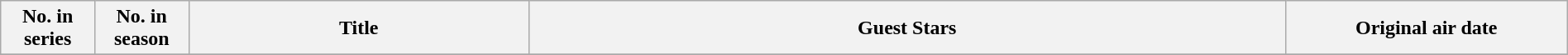<table class="wikitable plainrowheaders" style="width:100%;">
<tr>
<th width=6%>No. in<br> series</th>
<th width=6%>No. in<br> season</th>
<th>Title</th>
<th>Guest Stars</th>
<th width=18%>Original air date</th>
</tr>
<tr>
</tr>
</table>
